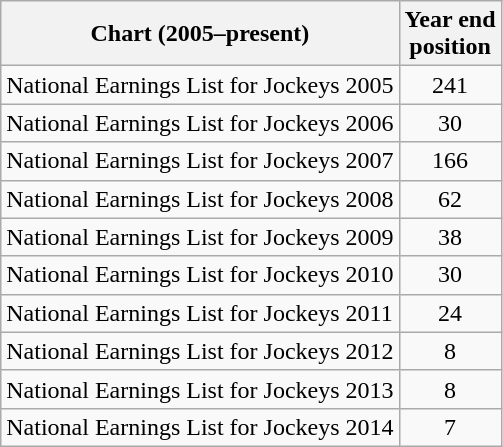<table class="wikitable sortable">
<tr>
<th>Chart (2005–present)</th>
<th>Year end<br>position</th>
</tr>
<tr>
<td>National Earnings List for Jockeys 2005</td>
<td style="text-align:center;">241</td>
</tr>
<tr>
<td>National Earnings List for Jockeys 2006</td>
<td style="text-align:center;">30</td>
</tr>
<tr>
<td>National Earnings List for Jockeys 2007</td>
<td style="text-align:center;">166</td>
</tr>
<tr>
<td>National Earnings List for Jockeys 2008</td>
<td style="text-align:center;">62</td>
</tr>
<tr>
<td>National Earnings List for Jockeys 2009</td>
<td style="text-align:center;">38</td>
</tr>
<tr>
<td>National Earnings List for Jockeys 2010</td>
<td style="text-align:center;">30</td>
</tr>
<tr>
<td>National Earnings List for Jockeys 2011</td>
<td style="text-align:center;">24</td>
</tr>
<tr>
<td>National Earnings List for Jockeys 2012</td>
<td style="text-align:center;">8</td>
</tr>
<tr>
<td>National Earnings List for Jockeys 2013</td>
<td style="text-align:center;">8</td>
</tr>
<tr>
<td>National Earnings List for Jockeys 2014</td>
<td style="text-align:center;">7</td>
</tr>
</table>
